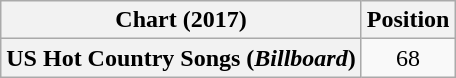<table class="wikitable plainrowheaders" style="text-align:center">
<tr>
<th scope="col">Chart (2017)</th>
<th scope="col">Position</th>
</tr>
<tr>
<th scope="row">US Hot Country Songs (<em>Billboard</em>)</th>
<td>68</td>
</tr>
</table>
